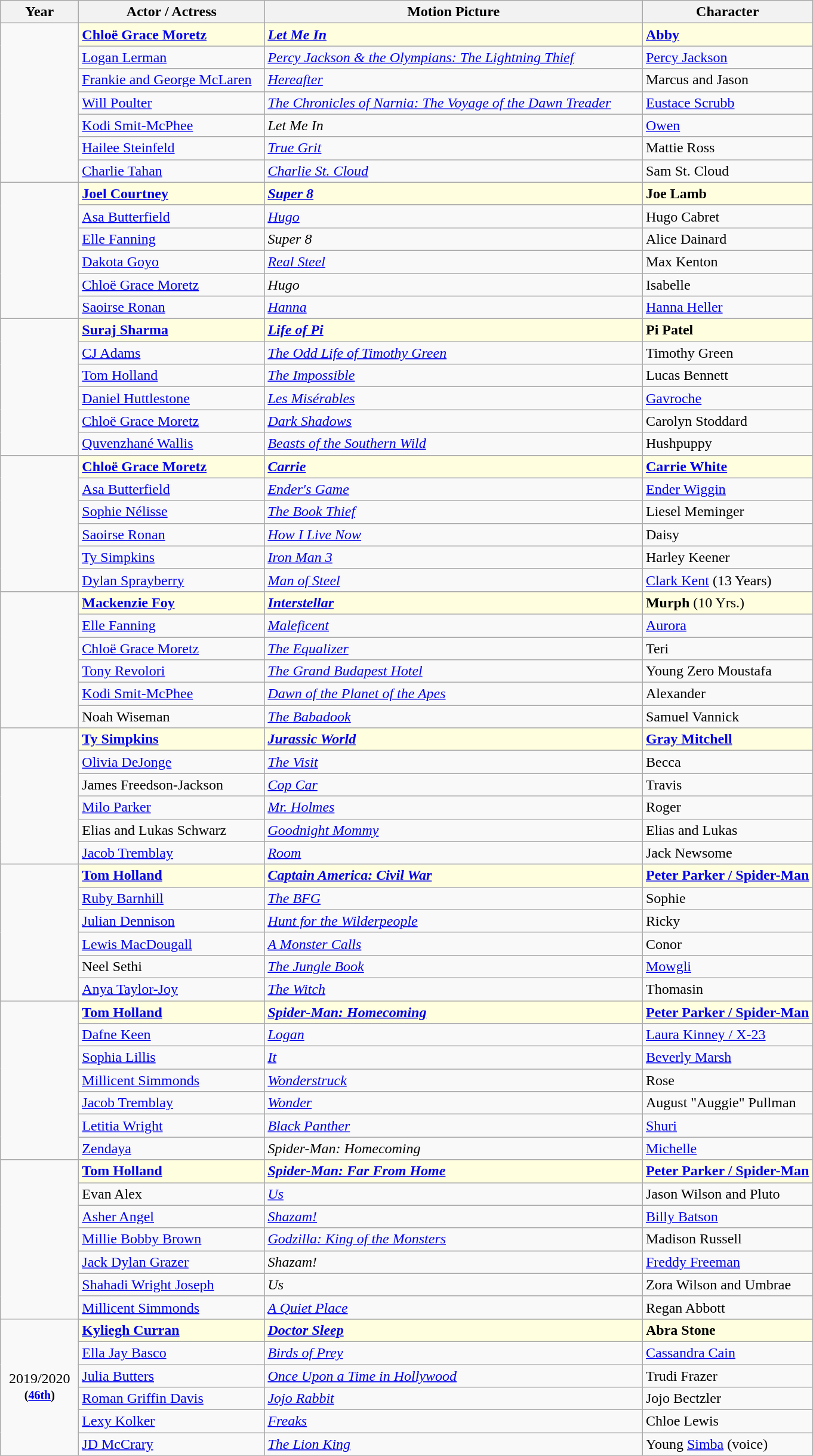<table class="wikitable">
<tr>
<th width="80px">Year</th>
<th width="200px">Actor / Actress</th>
<th width="415px">Motion Picture</th>
<th>Character</th>
</tr>
<tr>
<td rowspan=7></td>
<td style="background:lightyellow"><strong><a href='#'>Chloë Grace Moretz</a></strong></td>
<td style="background:lightyellow"><strong><em><a href='#'>Let Me In</a></em></strong></td>
<td style="background:lightyellow"><strong><a href='#'>Abby</a></strong></td>
</tr>
<tr>
<td><a href='#'>Logan Lerman</a></td>
<td><em><a href='#'>Percy Jackson & the Olympians: The Lightning Thief</a></em></td>
<td><a href='#'>Percy Jackson</a></td>
</tr>
<tr>
<td><a href='#'>Frankie and George McLaren</a></td>
<td><em><a href='#'>Hereafter</a></em></td>
<td>Marcus and Jason</td>
</tr>
<tr>
<td><a href='#'>Will Poulter</a></td>
<td><em><a href='#'>The Chronicles of Narnia: The Voyage of the Dawn Treader</a></em></td>
<td><a href='#'>Eustace Scrubb</a></td>
</tr>
<tr>
<td><a href='#'>Kodi Smit-McPhee</a></td>
<td><em>Let Me In</em></td>
<td><a href='#'>Owen</a></td>
</tr>
<tr>
<td><a href='#'>Hailee Steinfeld</a></td>
<td><em><a href='#'>True Grit</a></em></td>
<td>Mattie Ross</td>
</tr>
<tr>
<td><a href='#'>Charlie Tahan</a></td>
<td><em><a href='#'>Charlie St. Cloud</a></em></td>
<td>Sam St. Cloud</td>
</tr>
<tr>
<td rowspan=6></td>
<td style="background:lightyellow"><strong><a href='#'>Joel Courtney</a></strong></td>
<td style="background:lightyellow"><strong><em><a href='#'>Super 8</a></em></strong></td>
<td style="background:lightyellow"><strong>Joe Lamb</strong></td>
</tr>
<tr>
<td><a href='#'>Asa Butterfield</a></td>
<td><em><a href='#'>Hugo</a></em></td>
<td>Hugo Cabret</td>
</tr>
<tr>
<td><a href='#'>Elle Fanning</a></td>
<td><em>Super 8</em></td>
<td>Alice Dainard</td>
</tr>
<tr>
<td><a href='#'>Dakota Goyo</a></td>
<td><em><a href='#'>Real Steel</a></em></td>
<td>Max Kenton</td>
</tr>
<tr>
<td><a href='#'>Chloë Grace Moretz</a></td>
<td><em>Hugo</em></td>
<td>Isabelle</td>
</tr>
<tr>
<td><a href='#'>Saoirse Ronan</a></td>
<td><em><a href='#'>Hanna</a></em></td>
<td><a href='#'>Hanna Heller</a></td>
</tr>
<tr>
<td rowspan=6></td>
<td style="background:lightyellow"><strong><a href='#'>Suraj Sharma</a></strong></td>
<td style="background:lightyellow"><strong><em><a href='#'>Life of Pi</a></em></strong></td>
<td style="background:lightyellow"><strong>Pi Patel</strong></td>
</tr>
<tr>
<td><a href='#'>CJ Adams</a></td>
<td><em><a href='#'>The Odd Life of Timothy Green</a></em></td>
<td>Timothy Green</td>
</tr>
<tr>
<td><a href='#'>Tom Holland</a></td>
<td><em><a href='#'>The Impossible</a></em></td>
<td>Lucas Bennett</td>
</tr>
<tr>
<td><a href='#'>Daniel Huttlestone</a></td>
<td><em><a href='#'>Les Misérables</a></em></td>
<td><a href='#'>Gavroche</a></td>
</tr>
<tr>
<td><a href='#'>Chloë Grace Moretz</a></td>
<td><em><a href='#'>Dark Shadows</a></em></td>
<td>Carolyn Stoddard</td>
</tr>
<tr>
<td><a href='#'>Quvenzhané Wallis</a></td>
<td><em><a href='#'>Beasts of the Southern Wild</a></em></td>
<td>Hushpuppy</td>
</tr>
<tr>
<td rowspan=6></td>
<td style="background:lightyellow"><strong><a href='#'>Chloë Grace Moretz</a></strong></td>
<td style="background:lightyellow"><strong><em><a href='#'>Carrie</a></em></strong></td>
<td style="background:lightyellow"><strong><a href='#'>Carrie White</a></strong></td>
</tr>
<tr>
<td><a href='#'>Asa Butterfield</a></td>
<td><em><a href='#'>Ender's Game</a></em></td>
<td><a href='#'>Ender Wiggin</a></td>
</tr>
<tr>
<td><a href='#'>Sophie Nélisse</a></td>
<td><em><a href='#'>The Book Thief</a></em></td>
<td>Liesel Meminger</td>
</tr>
<tr>
<td><a href='#'>Saoirse Ronan</a></td>
<td><em><a href='#'>How I Live Now</a></em></td>
<td>Daisy</td>
</tr>
<tr>
<td><a href='#'>Ty Simpkins</a></td>
<td><em><a href='#'>Iron Man 3</a></em></td>
<td>Harley Keener</td>
</tr>
<tr>
<td><a href='#'>Dylan Sprayberry</a></td>
<td><em><a href='#'>Man of Steel</a></em></td>
<td><a href='#'>Clark Kent</a> (13 Years)</td>
</tr>
<tr>
<td rowspan=6></td>
<td style="background:lightyellow"><strong><a href='#'>Mackenzie Foy</a></strong></td>
<td style="background:lightyellow"><strong><em><a href='#'>Interstellar</a></em></strong></td>
<td style="background:lightyellow"><strong>Murph</strong> (10 Yrs.)</td>
</tr>
<tr>
<td><a href='#'>Elle Fanning</a></td>
<td><em><a href='#'>Maleficent</a></em></td>
<td><a href='#'>Aurora</a></td>
</tr>
<tr>
<td><a href='#'>Chloë Grace Moretz</a></td>
<td><em><a href='#'>The Equalizer</a></em></td>
<td>Teri</td>
</tr>
<tr>
<td><a href='#'>Tony Revolori</a></td>
<td><em><a href='#'>The Grand Budapest Hotel</a></em></td>
<td>Young Zero Moustafa</td>
</tr>
<tr>
<td><a href='#'>Kodi Smit-McPhee</a></td>
<td><em><a href='#'>Dawn of the Planet of the Apes</a></em></td>
<td>Alexander</td>
</tr>
<tr>
<td>Noah Wiseman</td>
<td><em><a href='#'>The Babadook</a></em></td>
<td>Samuel Vannick</td>
</tr>
<tr>
<td rowspan=6></td>
<td style="background:lightyellow"><strong><a href='#'>Ty Simpkins</a></strong></td>
<td style="background:lightyellow"><strong><em><a href='#'>Jurassic World</a></em></strong></td>
<td style="background:lightyellow"><strong><a href='#'>Gray Mitchell</a></strong></td>
</tr>
<tr>
<td><a href='#'>Olivia DeJonge</a></td>
<td><em><a href='#'>The Visit</a></em></td>
<td>Becca</td>
</tr>
<tr>
<td>James Freedson-Jackson</td>
<td><em><a href='#'>Cop Car</a></em></td>
<td>Travis</td>
</tr>
<tr>
<td><a href='#'>Milo Parker</a></td>
<td><em><a href='#'>Mr. Holmes</a></em></td>
<td>Roger</td>
</tr>
<tr>
<td>Elias and Lukas Schwarz</td>
<td><em><a href='#'>Goodnight Mommy</a></em></td>
<td>Elias and Lukas</td>
</tr>
<tr>
<td><a href='#'>Jacob Tremblay</a></td>
<td><em><a href='#'>Room</a></em></td>
<td>Jack Newsome</td>
</tr>
<tr>
<td rowspan=6></td>
<td style="background:lightyellow"><strong><a href='#'>Tom Holland</a></strong></td>
<td style="background:lightyellow"><strong><em><a href='#'>Captain America: Civil War</a></em></strong></td>
<td style="background:lightyellow"><strong><a href='#'>Peter Parker / Spider-Man</a></strong></td>
</tr>
<tr>
<td><a href='#'>Ruby Barnhill</a></td>
<td><em><a href='#'>The BFG</a></em></td>
<td>Sophie</td>
</tr>
<tr>
<td><a href='#'>Julian Dennison</a></td>
<td><em><a href='#'>Hunt for the Wilderpeople</a></em></td>
<td>Ricky</td>
</tr>
<tr>
<td><a href='#'>Lewis MacDougall</a></td>
<td><em><a href='#'>A Monster Calls</a></em></td>
<td>Conor</td>
</tr>
<tr>
<td>Neel Sethi</td>
<td><em><a href='#'>The Jungle Book</a></em></td>
<td><a href='#'>Mowgli</a></td>
</tr>
<tr>
<td><a href='#'>Anya Taylor-Joy</a></td>
<td><em><a href='#'>The Witch</a></em></td>
<td>Thomasin</td>
</tr>
<tr>
<td rowspan=7></td>
<td style="background:lightyellow"><strong><a href='#'>Tom Holland</a></strong></td>
<td style="background:lightyellow"><strong><em><a href='#'>Spider-Man: Homecoming</a></em></strong></td>
<td style="background:lightyellow"><strong><a href='#'>Peter Parker / Spider-Man</a></strong></td>
</tr>
<tr>
<td><a href='#'>Dafne Keen</a></td>
<td><em><a href='#'>Logan</a></em></td>
<td><a href='#'>Laura Kinney / X-23</a></td>
</tr>
<tr>
<td><a href='#'>Sophia Lillis</a></td>
<td><em><a href='#'>It</a></em></td>
<td><a href='#'>Beverly Marsh</a></td>
</tr>
<tr>
<td><a href='#'>Millicent Simmonds</a></td>
<td><em><a href='#'>Wonderstruck</a></em></td>
<td>Rose</td>
</tr>
<tr>
<td><a href='#'>Jacob Tremblay</a></td>
<td><em><a href='#'>Wonder</a></em></td>
<td>August "Auggie" Pullman</td>
</tr>
<tr>
<td><a href='#'>Letitia Wright</a></td>
<td><em><a href='#'>Black Panther</a></em></td>
<td><a href='#'>Shuri</a></td>
</tr>
<tr>
<td><a href='#'>Zendaya</a></td>
<td><em>Spider-Man: Homecoming</em></td>
<td><a href='#'>Michelle</a></td>
</tr>
<tr>
<td rowspan=7></td>
<td style="background:lightyellow"><strong><a href='#'>Tom Holland</a></strong></td>
<td style="background:lightyellow"><strong><em><a href='#'>Spider-Man: Far From Home</a></em></strong></td>
<td style="background:lightyellow"><strong><a href='#'>Peter Parker / Spider-Man</a></strong></td>
</tr>
<tr>
<td>Evan Alex</td>
<td><em><a href='#'>Us</a></em></td>
<td>Jason Wilson and Pluto</td>
</tr>
<tr>
<td><a href='#'>Asher Angel</a></td>
<td><em><a href='#'>Shazam!</a></em></td>
<td><a href='#'>Billy Batson</a></td>
</tr>
<tr>
<td><a href='#'>Millie Bobby Brown</a></td>
<td><em><a href='#'>Godzilla: King of the Monsters</a></em></td>
<td>Madison Russell</td>
</tr>
<tr>
<td><a href='#'>Jack Dylan Grazer</a></td>
<td><em>Shazam!</em></td>
<td><a href='#'>Freddy Freeman</a></td>
</tr>
<tr>
<td><a href='#'>Shahadi Wright Joseph</a></td>
<td><em>Us</em></td>
<td>Zora Wilson and Umbrae</td>
</tr>
<tr>
<td><a href='#'>Millicent Simmonds</a></td>
<td><em><a href='#'>A Quiet Place</a></em></td>
<td>Regan Abbott</td>
</tr>
<tr>
<td rowspan=7 style="text-align:center;">2019/2020<br><small><strong>(<a href='#'>46th</a>)</strong></small></td>
</tr>
<tr>
<td style="background:lightyellow"><strong><a href='#'>Kyliegh Curran</a></strong></td>
<td style="background:lightyellow"><strong><em><a href='#'>Doctor Sleep</a></em></strong></td>
<td style="background:lightyellow"><strong>Abra Stone</strong></td>
</tr>
<tr>
<td><a href='#'>Ella Jay Basco</a></td>
<td><em><a href='#'>Birds of Prey</a></em></td>
<td><a href='#'>Cassandra Cain</a></td>
</tr>
<tr>
<td><a href='#'>Julia Butters</a></td>
<td><em><a href='#'>Once Upon a Time in Hollywood</a></em></td>
<td>Trudi Frazer</td>
</tr>
<tr>
<td><a href='#'>Roman Griffin Davis</a></td>
<td><em><a href='#'>Jojo Rabbit</a></em></td>
<td>Jojo Bectzler</td>
</tr>
<tr>
<td><a href='#'>Lexy Kolker</a></td>
<td><em><a href='#'>Freaks</a></em></td>
<td>Chloe Lewis</td>
</tr>
<tr>
<td><a href='#'>JD McCrary</a></td>
<td><em><a href='#'>The Lion King</a></em></td>
<td>Young <a href='#'>Simba</a> (voice)</td>
</tr>
</table>
